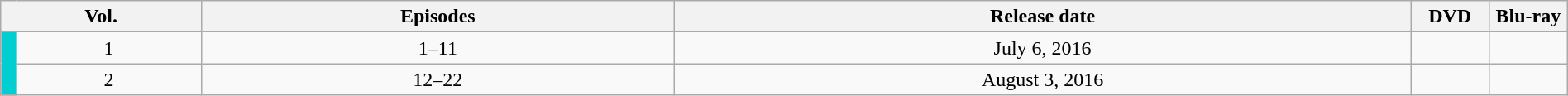<table class="wikitable" style="text-align: center; width: 100%;">
<tr>
<th colspan="2">Vol.</th>
<th>Episodes</th>
<th>Release date</th>
<th width="5%">DVD </th>
<th width="5%">Blu-ray </th>
</tr>
<tr>
<td rowspan="10" width="1%" style="background: #00CED1;"></td>
<td>1</td>
<td>1–11</td>
<td>July 6, 2016</td>
<td></td>
<td></td>
</tr>
<tr>
<td>2</td>
<td>12–22</td>
<td>August 3, 2016</td>
<td></td>
<td></td>
</tr>
</table>
